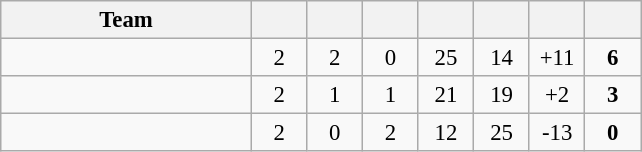<table class="wikitable" style="text-align:center;font-size:95%">
<tr>
<th width=160>Team</th>
<th width=30></th>
<th width=30></th>
<th width=30></th>
<th width=30></th>
<th width=30></th>
<th width=30></th>
<th width=30></th>
</tr>
<tr>
<td align="left"></td>
<td>2</td>
<td>2</td>
<td>0</td>
<td>25</td>
<td>14</td>
<td>+11</td>
<td><strong>6</strong></td>
</tr>
<tr>
<td align="left"></td>
<td>2</td>
<td>1</td>
<td>1</td>
<td>21</td>
<td>19</td>
<td>+2</td>
<td><strong>3</strong></td>
</tr>
<tr>
<td align="left"></td>
<td>2</td>
<td>0</td>
<td>2</td>
<td>12</td>
<td>25</td>
<td>-13</td>
<td><strong>0</strong></td>
</tr>
</table>
